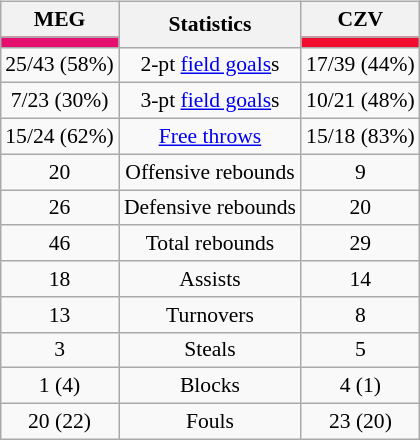<table style="width:100%;">
<tr>
<td valign=top align=right width=33%><br>













</td>
<td style="vertical-align:top; align:center; width:33%;"><br><table style="width:100%;">
<tr>
<td style="width=50%;"></td>
<td></td>
<td style="width=50%;"></td>
</tr>
</table>
<table class="wikitable" style="font-size:90%; text-align:center; margin:auto;" align=center>
<tr>
<th>MEG</th>
<th rowspan=2>Statistics</th>
<th>CZV</th>
</tr>
<tr>
<td style="background:#e50f6f;"></td>
<td style="background:#F20D2F;"></td>
</tr>
<tr>
<td>25/43 (58%)</td>
<td>2-pt <a href='#'>field goals</a>s</td>
<td>17/39 (44%)</td>
</tr>
<tr>
<td>7/23 (30%)</td>
<td>3-pt <a href='#'>field goals</a>s</td>
<td>10/21 (48%)</td>
</tr>
<tr>
<td>15/24 (62%)</td>
<td><a href='#'>Free throws</a></td>
<td>15/18 (83%)</td>
</tr>
<tr>
<td>20</td>
<td>Offensive rebounds</td>
<td>9</td>
</tr>
<tr>
<td>26</td>
<td>Defensive rebounds</td>
<td>20</td>
</tr>
<tr>
<td>46</td>
<td>Total rebounds</td>
<td>29</td>
</tr>
<tr>
<td>18</td>
<td>Assists</td>
<td>14</td>
</tr>
<tr>
<td>13</td>
<td>Turnovers</td>
<td>8</td>
</tr>
<tr>
<td>3</td>
<td>Steals</td>
<td>5</td>
</tr>
<tr>
<td>1 (4)</td>
<td>Blocks</td>
<td>4 (1)</td>
</tr>
<tr>
<td>20 (22)</td>
<td>Fouls</td>
<td>23 (20)</td>
</tr>
</table>
</td>
<td style="vertical-align:top; align:left; width:33%;"><br>












</td>
</tr>
</table>
